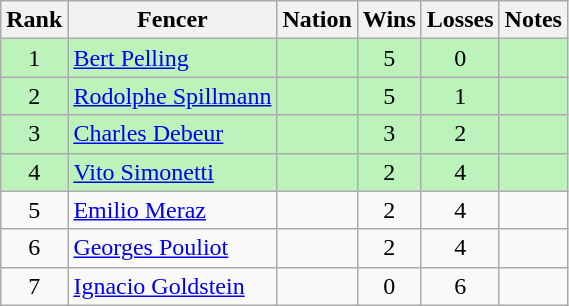<table class="wikitable sortable" style="text-align: center;">
<tr>
<th>Rank</th>
<th>Fencer</th>
<th>Nation</th>
<th>Wins</th>
<th>Losses</th>
<th>Notes</th>
</tr>
<tr style="background:#bbf3bb;">
<td>1</td>
<td align=left><a href='#'>Bert Pelling</a></td>
<td align=left></td>
<td>5</td>
<td>0</td>
<td></td>
</tr>
<tr style="background:#bbf3bb;">
<td>2</td>
<td align=left><a href='#'>Rodolphe Spillmann</a></td>
<td align=left></td>
<td>5</td>
<td>1</td>
<td></td>
</tr>
<tr style="background:#bbf3bb;">
<td>3</td>
<td align=left><a href='#'>Charles Debeur</a></td>
<td align=left></td>
<td>3</td>
<td>2</td>
<td></td>
</tr>
<tr style="background:#bbf3bb;">
<td>4</td>
<td align=left><a href='#'>Vito Simonetti</a></td>
<td align=left></td>
<td>2</td>
<td>4</td>
<td></td>
</tr>
<tr>
<td>5</td>
<td align=left><a href='#'>Emilio Meraz</a></td>
<td align=left></td>
<td>2</td>
<td>4</td>
<td></td>
</tr>
<tr>
<td>6</td>
<td align=left><a href='#'>Georges Pouliot</a></td>
<td align=left></td>
<td>2</td>
<td>4</td>
<td></td>
</tr>
<tr>
<td>7</td>
<td align=left><a href='#'>Ignacio Goldstein</a></td>
<td align=left></td>
<td>0</td>
<td>6</td>
<td></td>
</tr>
</table>
